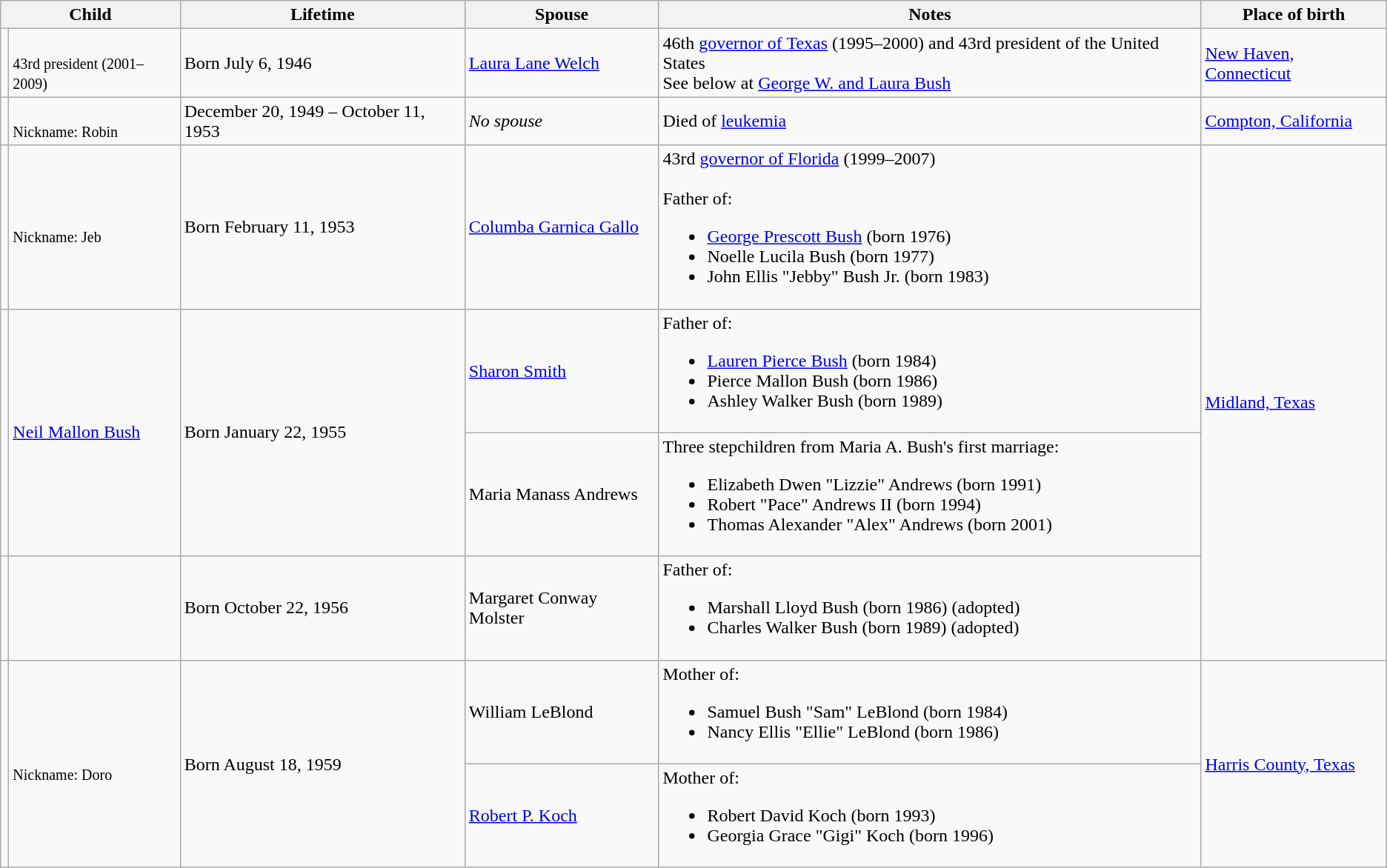<table class="wikitable">
<tr>
<th colspan="2">Child</th>
<th>Lifetime</th>
<th>Spouse</th>
<th>Notes</th>
<th>Place of birth</th>
</tr>
<tr>
<td></td>
<td><small><br>43rd president (2001–2009)<br></small></td>
<td>Born July 6, 1946</td>
<td><a href='#'>Laura Lane Welch</a></td>
<td>46th <a href='#'>governor of Texas</a> (1995–2000) and 43rd president of the United States<br>See below at <a href='#'>George W. and Laura Bush</a></td>
<td><a href='#'>New Haven, Connecticut</a></td>
</tr>
<tr>
<td></td>
<td><br><small>Nickname: Robin</small></td>
<td>December 20, 1949 – October 11, 1953</td>
<td><em>No spouse</em></td>
<td>Died of <a href='#'>leukemia</a></td>
<td><a href='#'>Compton, California</a></td>
</tr>
<tr>
<td></td>
<td><br><small>Nickname: Jeb</small></td>
<td>Born February 11, 1953</td>
<td><a href='#'>Columba Garnica Gallo</a></td>
<td>43rd <a href='#'>governor of Florida</a> (1999–2007) <br><br>Father of:<ul><li><a href='#'>George Prescott Bush</a> (born 1976)</li><li>Noelle Lucila Bush (born 1977)</li><li>John Ellis "Jebby" Bush Jr. (born 1983)</li></ul></td>
<td rowspan="4"><a href='#'>Midland, Texas</a></td>
</tr>
<tr>
<td rowspan="2"></td>
<td rowspan="2"><a href='#'>Neil Mallon Bush</a></td>
<td rowspan="2">Born January 22, 1955</td>
<td><a href='#'>Sharon Smith</a></td>
<td>Father of:<br><ul><li><a href='#'>Lauren Pierce Bush</a> (born 1984)</li><li>Pierce Mallon Bush (born 1986)</li><li>Ashley Walker Bush (born 1989)</li></ul></td>
</tr>
<tr>
<td>Maria Manass Andrews</td>
<td>Three stepchildren from Maria A. Bush's first marriage:<br><ul><li>Elizabeth Dwen "Lizzie" Andrews (born 1991)</li><li>Robert "Pace" Andrews II (born 1994)</li><li>Thomas Alexander "Alex" Andrews (born 2001)</li></ul></td>
</tr>
<tr>
<td></td>
<td></td>
<td>Born October 22, 1956</td>
<td>Margaret Conway Molster</td>
<td>Father of:<br><ul><li>Marshall Lloyd Bush (born 1986) (adopted)</li><li>Charles Walker Bush (born 1989) (adopted)</li></ul></td>
</tr>
<tr>
<td rowspan="2"></td>
<td rowspan="2"><br><small>Nickname: Doro</small></td>
<td rowspan="2">Born August 18, 1959</td>
<td>William LeBlond</td>
<td>Mother of:<br><ul><li>Samuel Bush "Sam" LeBlond (born 1984)</li><li>Nancy Ellis "Ellie" LeBlond (born 1986)</li></ul></td>
<td rowspan="2"><a href='#'>Harris County, Texas</a></td>
</tr>
<tr>
<td><a href='#'>Robert P. Koch</a></td>
<td>Mother of:<br><ul><li>Robert David Koch (born 1993)</li><li>Georgia Grace "Gigi" Koch (born 1996)</li></ul></td>
</tr>
</table>
